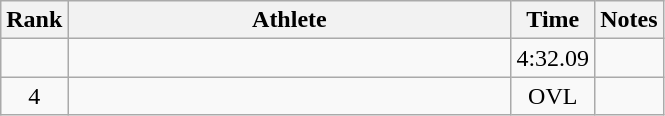<table class="wikitable" style="text-align:center">
<tr>
<th>Rank</th>
<th Style="width:18em">Athlete</th>
<th>Time</th>
<th>Notes</th>
</tr>
<tr>
<td></td>
<td style="text-align:left"></td>
<td>4:32.09</td>
<td></td>
</tr>
<tr>
<td>4</td>
<td style="text-align:left"></td>
<td>OVL</td>
<td></td>
</tr>
</table>
